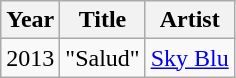<table class="wikitable sortable">
<tr>
<th>Year</th>
<th>Title</th>
<th>Artist</th>
</tr>
<tr>
<td>2013</td>
<td>"Salud" </td>
<td><a href='#'>Sky Blu</a></td>
</tr>
</table>
